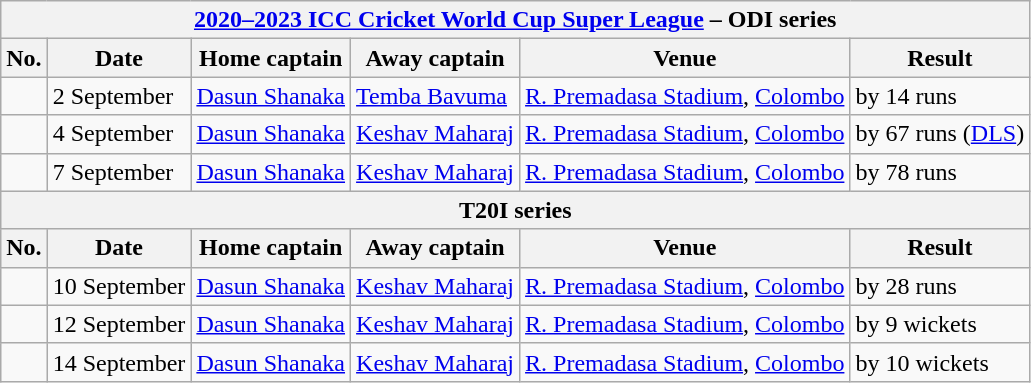<table class="wikitable">
<tr>
<th colspan="9"><a href='#'>2020–2023 ICC Cricket World Cup Super League</a> – ODI series</th>
</tr>
<tr>
<th>No.</th>
<th>Date</th>
<th>Home captain</th>
<th>Away captain</th>
<th>Venue</th>
<th>Result</th>
</tr>
<tr>
<td></td>
<td>2 September</td>
<td><a href='#'>Dasun Shanaka</a></td>
<td><a href='#'>Temba Bavuma</a></td>
<td><a href='#'>R. Premadasa Stadium</a>, <a href='#'>Colombo</a></td>
<td> by 14 runs</td>
</tr>
<tr>
<td></td>
<td>4 September</td>
<td><a href='#'>Dasun Shanaka</a></td>
<td><a href='#'>Keshav Maharaj</a></td>
<td><a href='#'>R. Premadasa Stadium</a>, <a href='#'>Colombo</a></td>
<td> by 67 runs (<a href='#'>DLS</a>)</td>
</tr>
<tr>
<td></td>
<td>7 September</td>
<td><a href='#'>Dasun Shanaka</a></td>
<td><a href='#'>Keshav Maharaj</a></td>
<td><a href='#'>R. Premadasa Stadium</a>, <a href='#'>Colombo</a></td>
<td> by 78 runs</td>
</tr>
<tr>
<th colspan="9">T20I series</th>
</tr>
<tr>
<th>No.</th>
<th>Date</th>
<th>Home captain</th>
<th>Away captain</th>
<th>Venue</th>
<th>Result</th>
</tr>
<tr>
<td></td>
<td>10 September</td>
<td><a href='#'>Dasun Shanaka</a></td>
<td><a href='#'>Keshav Maharaj</a></td>
<td><a href='#'>R. Premadasa Stadium</a>, <a href='#'>Colombo</a></td>
<td> by 28 runs</td>
</tr>
<tr>
<td></td>
<td>12 September</td>
<td><a href='#'>Dasun Shanaka</a></td>
<td><a href='#'>Keshav Maharaj</a></td>
<td><a href='#'>R. Premadasa Stadium</a>, <a href='#'>Colombo</a></td>
<td> by 9 wickets</td>
</tr>
<tr>
<td></td>
<td>14 September</td>
<td><a href='#'>Dasun Shanaka</a></td>
<td><a href='#'>Keshav Maharaj</a></td>
<td><a href='#'>R. Premadasa Stadium</a>, <a href='#'>Colombo</a></td>
<td> by 10 wickets</td>
</tr>
</table>
